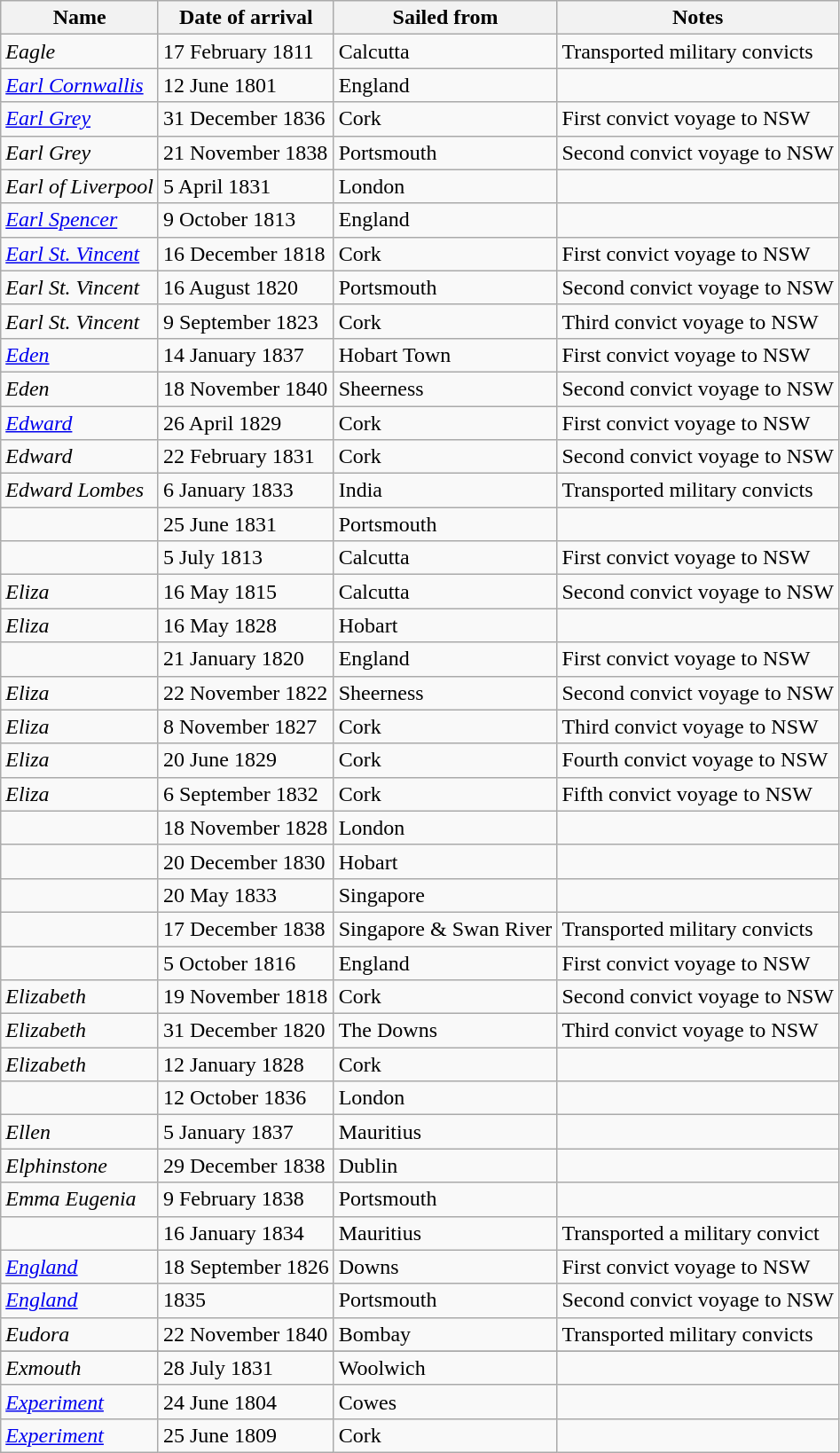<table class="wikitable sortable" border="1">
<tr>
<th>Name</th>
<th>Date of arrival</th>
<th>Sailed from</th>
<th>Notes</th>
</tr>
<tr>
<td><em>Eagle</em></td>
<td>17 February 1811</td>
<td>Calcutta</td>
<td>Transported military convicts</td>
</tr>
<tr>
<td><a href='#'><em>Earl Cornwallis</em></a></td>
<td>12 June 1801</td>
<td>England</td>
<td></td>
</tr>
<tr>
<td><a href='#'><em>Earl Grey</em></a></td>
<td>31 December 1836</td>
<td>Cork</td>
<td>First convict voyage to NSW</td>
</tr>
<tr>
<td><em>Earl Grey</em></td>
<td>21 November 1838</td>
<td>Portsmouth</td>
<td>Second convict voyage to NSW</td>
</tr>
<tr>
<td><em>Earl of Liverpool</em></td>
<td>5 April 1831</td>
<td>London</td>
<td></td>
</tr>
<tr>
<td><a href='#'><em>Earl Spencer</em></a></td>
<td>9 October 1813</td>
<td>England</td>
<td></td>
</tr>
<tr>
<td><a href='#'><em>Earl St. Vincent</em></a></td>
<td>16 December 1818</td>
<td>Cork</td>
<td>First convict voyage to NSW</td>
</tr>
<tr>
<td><em>Earl St. Vincent</em></td>
<td>16 August 1820</td>
<td>Portsmouth</td>
<td>Second convict voyage to NSW</td>
</tr>
<tr>
<td><em>Earl St. Vincent</em></td>
<td>9 September 1823</td>
<td>Cork</td>
<td>Third convict voyage to NSW</td>
</tr>
<tr>
<td><a href='#'><em>Eden</em></a></td>
<td>14 January 1837</td>
<td>Hobart Town</td>
<td>First convict voyage to NSW</td>
</tr>
<tr>
<td><em>Eden</em></td>
<td>18 November 1840</td>
<td>Sheerness</td>
<td>Second convict voyage to NSW</td>
</tr>
<tr>
<td><a href='#'><em>Edward</em></a></td>
<td>26 April 1829</td>
<td>Cork</td>
<td>First convict voyage to NSW</td>
</tr>
<tr>
<td><em>Edward</em></td>
<td>22 February 1831</td>
<td>Cork</td>
<td>Second convict voyage to NSW</td>
</tr>
<tr>
<td><em>Edward Lombes</em></td>
<td>6 January 1833</td>
<td>India</td>
<td>Transported military convicts</td>
</tr>
<tr>
<td></td>
<td>25 June 1831</td>
<td>Portsmouth</td>
<td></td>
</tr>
<tr>
<td></td>
<td>5 July 1813</td>
<td>Calcutta</td>
<td>First convict voyage to NSW</td>
</tr>
<tr>
<td><em>Eliza</em></td>
<td>16 May 1815</td>
<td>Calcutta</td>
<td>Second convict voyage to NSW</td>
</tr>
<tr>
<td><em>Eliza</em></td>
<td>16 May 1828</td>
<td>Hobart</td>
<td></td>
</tr>
<tr>
<td></td>
<td>21 January 1820</td>
<td>England</td>
<td>First convict voyage to NSW</td>
</tr>
<tr>
<td><em>Eliza</em></td>
<td>22 November 1822</td>
<td>Sheerness</td>
<td>Second convict voyage to NSW</td>
</tr>
<tr>
<td><em>Eliza</em></td>
<td>8 November 1827</td>
<td>Cork</td>
<td>Third convict voyage to NSW</td>
</tr>
<tr>
<td><em>Eliza</em></td>
<td>20 June 1829</td>
<td>Cork</td>
<td>Fourth convict voyage to NSW</td>
</tr>
<tr>
<td><em>Eliza</em></td>
<td>6 September 1832</td>
<td>Cork</td>
<td>Fifth convict voyage to NSW</td>
</tr>
<tr>
<td></td>
<td>18 November 1828</td>
<td>London</td>
<td></td>
</tr>
<tr>
<td></td>
<td>20 December 1830</td>
<td>Hobart</td>
<td></td>
</tr>
<tr>
<td></td>
<td>20 May 1833</td>
<td>Singapore</td>
<td></td>
</tr>
<tr>
<td></td>
<td>17 December 1838</td>
<td>Singapore & Swan River</td>
<td>Transported military convicts</td>
</tr>
<tr>
<td></td>
<td>5 October 1816</td>
<td>England</td>
<td>First convict voyage to NSW</td>
</tr>
<tr>
<td><em>Elizabeth</em></td>
<td>19 November 1818</td>
<td>Cork</td>
<td>Second convict voyage to NSW</td>
</tr>
<tr>
<td><em>Elizabeth</em></td>
<td>31 December 1820</td>
<td>The Downs</td>
<td>Third convict voyage to NSW</td>
</tr>
<tr>
<td><em>Elizabeth</em></td>
<td>12 January 1828</td>
<td>Cork</td>
<td></td>
</tr>
<tr>
<td></td>
<td>12 October 1836</td>
<td>London</td>
<td></td>
</tr>
<tr>
<td><em>Ellen</em></td>
<td>5 January 1837</td>
<td>Mauritius</td>
<td></td>
</tr>
<tr>
<td><em>Elphinstone</em></td>
<td>29 December 1838</td>
<td>Dublin</td>
<td></td>
</tr>
<tr>
<td><em>Emma Eugenia</em></td>
<td>9 February 1838</td>
<td>Portsmouth</td>
<td></td>
</tr>
<tr>
<td></td>
<td>16 January 1834</td>
<td>Mauritius</td>
<td>Transported a military convict</td>
</tr>
<tr>
<td><a href='#'><em>England</em></a></td>
<td>18 September 1826</td>
<td>Downs</td>
<td>First convict voyage to NSW</td>
</tr>
<tr>
<td><a href='#'><em>England</em></a></td>
<td>1835</td>
<td>Portsmouth</td>
<td>Second convict voyage to NSW</td>
</tr>
<tr>
<td><em>Eudora</em></td>
<td>22 November 1840</td>
<td>Bombay</td>
<td>Transported military convicts</td>
</tr>
<tr>
</tr>
<tr>
<td><em>Exmouth</em></td>
<td>28 July 1831</td>
<td>Woolwich</td>
<td></td>
</tr>
<tr>
<td><a href='#'><em>Experiment</em></a></td>
<td>24 June 1804</td>
<td>Cowes</td>
<td></td>
</tr>
<tr>
<td><a href='#'><em>Experiment</em></a></td>
<td>25 June 1809</td>
<td>Cork</td>
<td></td>
</tr>
</table>
